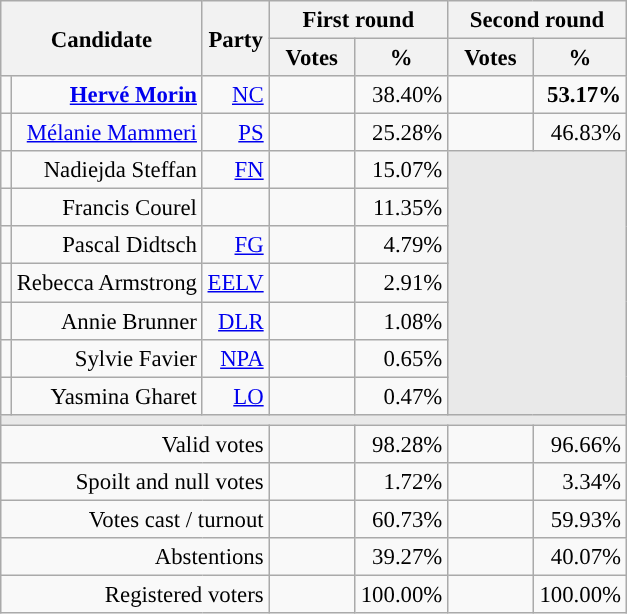<table class="wikitable" style="text-align:right;font-size:95%;">
<tr>
<th rowspan=2 colspan=2>Candidate</th>
<th rowspan=2 colspan=1>Party</th>
<th colspan=2>First round</th>
<th colspan=2>Second round</th>
</tr>
<tr>
<th style="width:50px;">Votes</th>
<th style="width:55px;">%</th>
<th style="width:50px;">Votes</th>
<th style="width:55px;">%</th>
</tr>
<tr>
<td style="color:inherit;background-color:"></td>
<td><strong><a href='#'>Hervé Morin</a></strong></td>
<td><a href='#'>NC</a></td>
<td></td>
<td>38.40%</td>
<td><strong></strong></td>
<td><strong>53.17%</strong></td>
</tr>
<tr>
<td style="color:inherit;background-color:"></td>
<td><a href='#'>Mélanie Mammeri</a></td>
<td><a href='#'>PS</a></td>
<td></td>
<td>25.28%</td>
<td></td>
<td>46.83%</td>
</tr>
<tr>
<td style="color:inherit;background-color:"></td>
<td>Nadiejda Steffan</td>
<td><a href='#'>FN</a></td>
<td></td>
<td>15.07%</td>
<td colspan=7 rowspan=7 style="background-color:#E9E9E9;"></td>
</tr>
<tr>
<td style="background-color:;"></td>
<td>Francis Courel</td>
<td></td>
<td></td>
<td>11.35%</td>
</tr>
<tr>
<td style="color:inherit;background-color:"></td>
<td>Pascal Didtsch</td>
<td><a href='#'>FG</a></td>
<td></td>
<td>4.79%</td>
</tr>
<tr>
<td style="color:inherit;background-color:"></td>
<td>Rebecca Armstrong</td>
<td><a href='#'>EELV</a></td>
<td></td>
<td>2.91%</td>
</tr>
<tr>
<td style="color:inherit;background-color:"></td>
<td>Annie Brunner</td>
<td><a href='#'>DLR</a></td>
<td></td>
<td>1.08%</td>
</tr>
<tr>
<td style="color:inherit;background-color:"></td>
<td>Sylvie Favier</td>
<td><a href='#'>NPA</a></td>
<td></td>
<td>0.65%</td>
</tr>
<tr>
<td style="color:inherit;background-color:"></td>
<td>Yasmina Gharet</td>
<td><a href='#'>LO</a></td>
<td></td>
<td>0.47%</td>
</tr>
<tr>
<td colspan=7 style="background-color:#E9E9E9;"></td>
</tr>
<tr>
<td colspan=3>Valid votes</td>
<td></td>
<td>98.28%</td>
<td></td>
<td>96.66%</td>
</tr>
<tr>
<td colspan=3>Spoilt and null votes</td>
<td></td>
<td>1.72%</td>
<td></td>
<td>3.34%</td>
</tr>
<tr>
<td colspan=3>Votes cast / turnout</td>
<td></td>
<td>60.73%</td>
<td></td>
<td>59.93%</td>
</tr>
<tr>
<td colspan=3>Abstentions</td>
<td></td>
<td>39.27%</td>
<td></td>
<td>40.07%</td>
</tr>
<tr>
<td colspan=3>Registered voters</td>
<td></td>
<td>100.00%</td>
<td></td>
<td>100.00%</td>
</tr>
</table>
